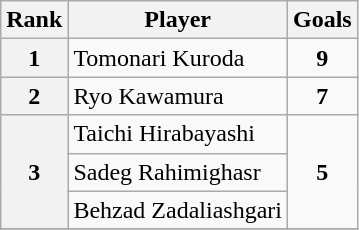<table class="wikitable" style="text-align:center">
<tr>
<th>Rank</th>
<th>Player</th>
<th>Goals</th>
</tr>
<tr>
<th>1</th>
<td align="left"> Tomonari Kuroda</td>
<td><strong>9</strong></td>
</tr>
<tr>
<th>2</th>
<td align="left"> Ryo Kawamura</td>
<td><strong>7</strong></td>
</tr>
<tr>
<th rowspan=3>3</th>
<td align="left"> Taichi Hirabayashi</td>
<td rowspan=3><strong>5</strong></td>
</tr>
<tr>
<td align="left"> Sadeg Rahimighasr</td>
</tr>
<tr>
<td align="left"> Behzad Zadaliashgari</td>
</tr>
<tr>
</tr>
</table>
